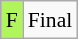<table class="wikitable" style="margin:0.5em auto; font-size:90%; line-height:1.25em; text-align:center;">
<tr>
<td style="background-color:#AFF55B;">F</td>
<td>Final</td>
</tr>
</table>
